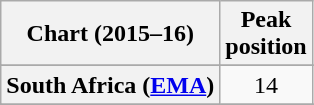<table class="wikitable sortable plainrowheaders" style="text-align:center">
<tr>
<th>Chart (2015–16)</th>
<th>Peak<br>position</th>
</tr>
<tr>
</tr>
<tr>
</tr>
<tr>
</tr>
<tr>
</tr>
<tr>
</tr>
<tr>
</tr>
<tr>
</tr>
<tr>
</tr>
<tr>
</tr>
<tr>
</tr>
<tr>
</tr>
<tr>
</tr>
<tr>
<th scope="row">South Africa (<a href='#'>EMA</a>)</th>
<td>14</td>
</tr>
<tr>
</tr>
<tr>
</tr>
<tr>
</tr>
</table>
